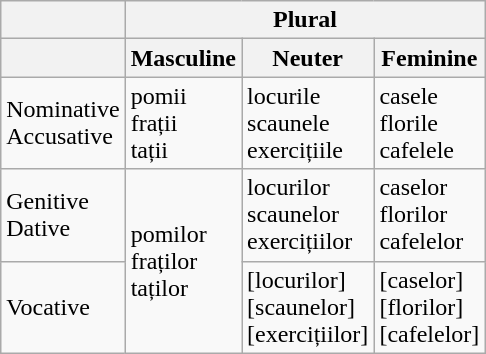<table class="wikitable">
<tr>
<th></th>
<th colspan=3>Plural</th>
</tr>
<tr>
<th></th>
<th>Masculine</th>
<th>Neuter</th>
<th>Feminine</th>
</tr>
<tr>
<td>Nominative<br>Accusative</td>
<td>pomii<br>frații<br>tații</td>
<td>locurile<br>scaunele<br>exercițiile</td>
<td>casele<br>florile<br>cafelele</td>
</tr>
<tr>
<td>Genitive<br>Dative</td>
<td rowspan="2">pomilor<br>fraților<br>taților</td>
<td>locurilor<br>scaunelor<br>exercițiilor</td>
<td>caselor<br>florilor<br>cafelelor</td>
</tr>
<tr>
<td>Vocative</td>
<td>[locurilor]<br>[scaunelor]<br>[exercițiilor]</td>
<td>[caselor]<br>[florilor]<br>[cafelelor]</td>
</tr>
</table>
